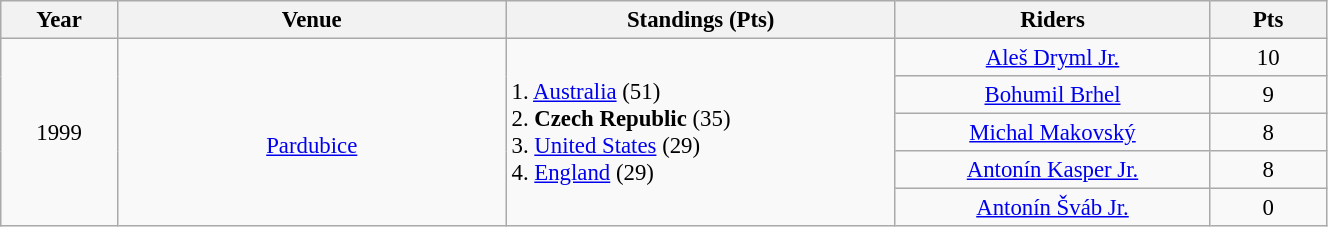<table class="wikitable"   style="font-size: 95%; width: 70%; text-align: center;">
<tr>
<th width=40>Year</th>
<th width=150>Venue</th>
<th width=150>Standings (Pts)</th>
<th width=120>Riders</th>
<th width=40>Pts</th>
</tr>
<tr>
<td rowspan="5">1999</td>
<td rowspan="5"><br><a href='#'>Pardubice</a></td>
<td rowspan="5" style="text-align: left;">1.  <a href='#'>Australia</a> (51)<br>2.  <strong>Czech Republic</strong> (35)<br>3.  <a href='#'>United States</a> (29)<br>4.  <a href='#'>England</a> (29)</td>
<td><a href='#'>Aleš Dryml Jr.</a></td>
<td>10</td>
</tr>
<tr>
<td><a href='#'>Bohumil Brhel</a></td>
<td>9</td>
</tr>
<tr>
<td><a href='#'>Michal Makovský</a></td>
<td>8</td>
</tr>
<tr>
<td><a href='#'>Antonín Kasper Jr.</a></td>
<td>8</td>
</tr>
<tr>
<td><a href='#'>Antonín Šváb Jr.</a></td>
<td>0</td>
</tr>
</table>
